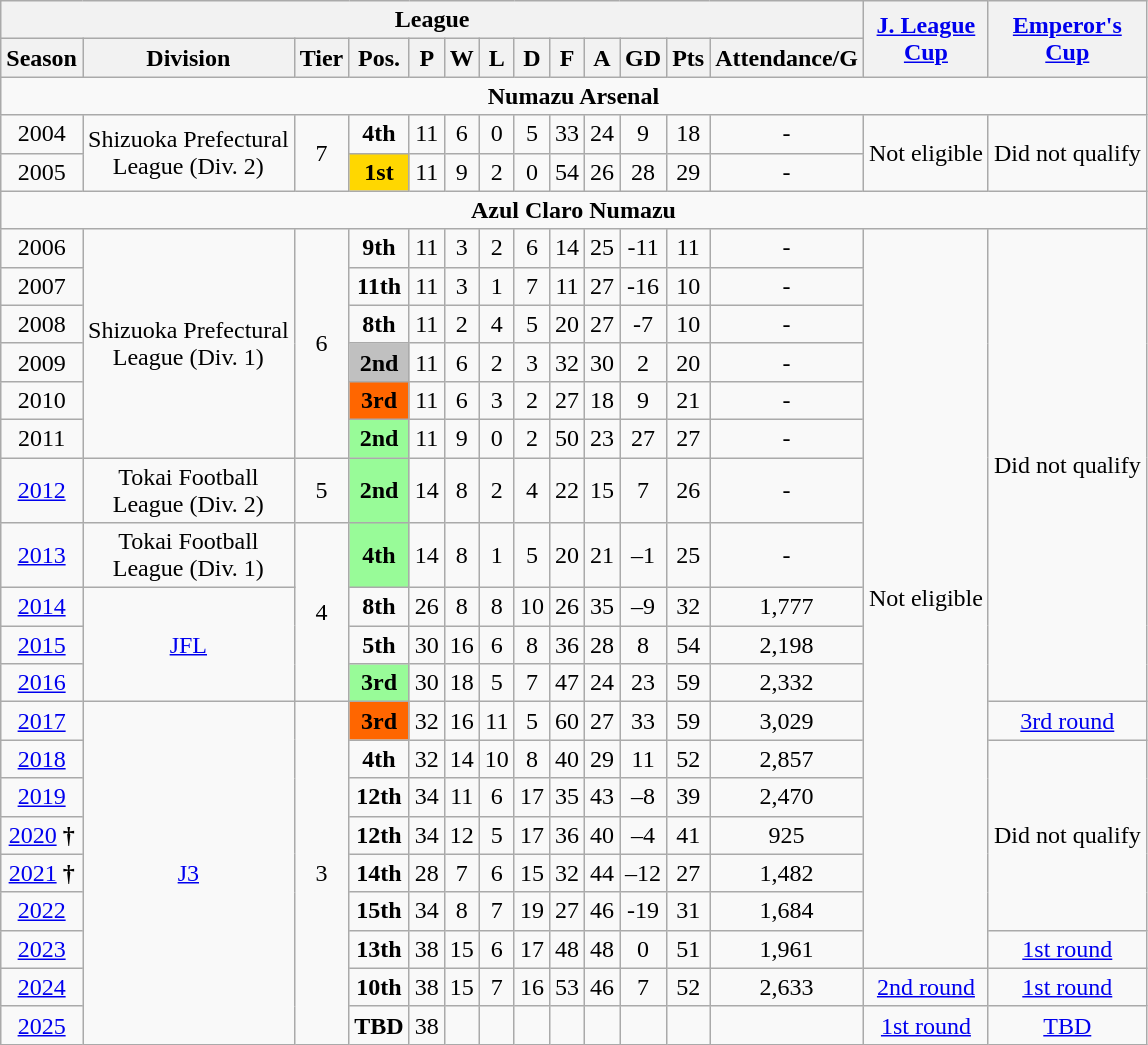<table class="wikitable" style="text-align:center;">
<tr>
<th colspan="13">League</th>
<th rowspan="2"><a href='#'>J. League<br>Cup</a></th>
<th rowspan="2"><a href='#'>Emperor's<br>Cup</a></th>
</tr>
<tr>
<th>Season</th>
<th>Division</th>
<th>Tier</th>
<th>Pos.</th>
<th>P</th>
<th>W</th>
<th>L</th>
<th>D</th>
<th>F</th>
<th>A</th>
<th>GD</th>
<th>Pts</th>
<th>Attendance/G</th>
</tr>
<tr>
<td colspan="15"><strong>Numazu Arsenal</strong></td>
</tr>
<tr>
<td>2004</td>
<td rowspan="2">Shizuoka Prefectural<br>League (Div. 2)</td>
<td rowspan="2">7</td>
<td><strong>4th</strong></td>
<td>11</td>
<td>6</td>
<td>0</td>
<td>5</td>
<td>33</td>
<td>24</td>
<td>9</td>
<td>18</td>
<td>-</td>
<td rowspan="2">Not eligible</td>
<td rowspan="2">Did not qualify</td>
</tr>
<tr>
<td>2005</td>
<td bgcolor=gold><strong>1st</strong></td>
<td>11</td>
<td>9</td>
<td>2</td>
<td>0</td>
<td>54</td>
<td>26</td>
<td>28</td>
<td>29</td>
<td>-</td>
</tr>
<tr>
<td colspan="15"><strong>Azul Claro Numazu</strong></td>
</tr>
<tr>
<td>2006</td>
<td rowspan="6">Shizuoka Prefectural<br>League (Div. 1)</td>
<td rowspan="6">6</td>
<td><strong>9th</strong></td>
<td>11</td>
<td>3</td>
<td>2</td>
<td>6</td>
<td>14</td>
<td>25</td>
<td>-11</td>
<td>11</td>
<td>-</td>
<td rowspan="18">Not eligible</td>
<td rowspan="11">Did not qualify</td>
</tr>
<tr>
<td>2007</td>
<td><strong>11th</strong></td>
<td>11</td>
<td>3</td>
<td>1</td>
<td>7</td>
<td>11</td>
<td>27</td>
<td>-16</td>
<td>10</td>
<td>-</td>
</tr>
<tr>
<td>2008</td>
<td><strong>8th</strong></td>
<td>11</td>
<td>2</td>
<td>4</td>
<td>5</td>
<td>20</td>
<td>27</td>
<td>-7</td>
<td>10</td>
<td>-</td>
</tr>
<tr>
<td>2009</td>
<td bgcolor=silver><strong>2nd</strong></td>
<td>11</td>
<td>6</td>
<td>2</td>
<td>3</td>
<td>32</td>
<td>30</td>
<td>2</td>
<td>20</td>
<td>-</td>
</tr>
<tr>
<td>2010</td>
<td bgcolor=ff6600><strong>3rd</strong></td>
<td>11</td>
<td>6</td>
<td>3</td>
<td>2</td>
<td>27</td>
<td>18</td>
<td>9</td>
<td>21</td>
<td>-</td>
</tr>
<tr>
<td>2011</td>
<td bgcolor=palegreen><strong>2nd</strong></td>
<td>11</td>
<td>9</td>
<td>0</td>
<td>2</td>
<td>50</td>
<td>23</td>
<td>27</td>
<td>27</td>
<td>-</td>
</tr>
<tr>
<td><a href='#'>2012</a></td>
<td>Tokai Football<br>League (Div. 2)</td>
<td>5</td>
<td bgcolor=palegreen><strong>2nd</strong></td>
<td>14</td>
<td>8</td>
<td>2</td>
<td>4</td>
<td>22</td>
<td>15</td>
<td>7</td>
<td>26</td>
<td>-</td>
</tr>
<tr>
<td><a href='#'>2013</a></td>
<td>Tokai Football<br>League (Div. 1)</td>
<td rowspan="4">4</td>
<td bgcolor=palegreen><strong>4th</strong></td>
<td>14</td>
<td>8</td>
<td>1</td>
<td>5</td>
<td>20</td>
<td>21</td>
<td>–1</td>
<td>25</td>
<td>-</td>
</tr>
<tr>
<td><a href='#'>2014</a></td>
<td rowspan="3"><a href='#'>JFL</a></td>
<td><strong>8th</strong></td>
<td>26</td>
<td>8</td>
<td>8</td>
<td>10</td>
<td>26</td>
<td>35</td>
<td>–9</td>
<td>32</td>
<td>1,777</td>
</tr>
<tr>
<td><a href='#'>2015</a></td>
<td><strong>5th</strong></td>
<td>30</td>
<td>16</td>
<td>6</td>
<td>8</td>
<td>36</td>
<td>28</td>
<td>8</td>
<td>54</td>
<td>2,198</td>
</tr>
<tr>
<td><a href='#'>2016</a></td>
<td bgcolor=palegreen><strong>3rd</strong></td>
<td>30</td>
<td>18</td>
<td>5</td>
<td>7</td>
<td>47</td>
<td>24</td>
<td>23</td>
<td>59</td>
<td>2,332</td>
</tr>
<tr>
<td><a href='#'>2017</a></td>
<td rowspan="9"><a href='#'>J3</a></td>
<td rowspan="9">3</td>
<td bgcolor=ff6600><strong>3rd</strong></td>
<td>32</td>
<td>16</td>
<td>11</td>
<td>5</td>
<td>60</td>
<td>27</td>
<td>33</td>
<td>59</td>
<td>3,029</td>
<td><a href='#'>3rd round</a></td>
</tr>
<tr>
<td><a href='#'>2018</a></td>
<td><strong>4th</strong></td>
<td>32</td>
<td>14</td>
<td>10</td>
<td>8</td>
<td>40</td>
<td>29</td>
<td>11</td>
<td>52</td>
<td>2,857</td>
<td rowspan="5">Did not qualify</td>
</tr>
<tr>
<td><a href='#'>2019</a></td>
<td><strong>12th</strong></td>
<td>34</td>
<td>11</td>
<td>6</td>
<td>17</td>
<td>35</td>
<td>43</td>
<td>–8</td>
<td>39</td>
<td>2,470</td>
</tr>
<tr>
<td><a href='#'>2020</a> <strong>†</strong></td>
<td><strong>12th</strong></td>
<td>34</td>
<td>12</td>
<td>5</td>
<td>17</td>
<td>36</td>
<td>40</td>
<td>–4</td>
<td>41</td>
<td>925</td>
</tr>
<tr>
<td><a href='#'>2021</a> <strong>†</strong></td>
<td><strong>14th</strong></td>
<td>28</td>
<td>7</td>
<td>6</td>
<td>15</td>
<td>32</td>
<td>44</td>
<td>–12</td>
<td>27</td>
<td>1,482</td>
</tr>
<tr>
<td><a href='#'>2022</a></td>
<td><strong>15th</strong></td>
<td>34</td>
<td>8</td>
<td>7</td>
<td>19</td>
<td>27</td>
<td>46</td>
<td>-19</td>
<td>31</td>
<td>1,684</td>
</tr>
<tr>
<td><a href='#'>2023</a></td>
<td><strong>13th</strong></td>
<td>38</td>
<td>15</td>
<td>6</td>
<td>17</td>
<td>48</td>
<td>48</td>
<td>0</td>
<td>51</td>
<td>1,961</td>
<td><a href='#'>1st round</a></td>
</tr>
<tr>
<td><a href='#'>2024</a></td>
<td><strong>10th</strong></td>
<td>38</td>
<td>15</td>
<td>7</td>
<td>16</td>
<td>53</td>
<td>46</td>
<td>7</td>
<td>52</td>
<td>2,633</td>
<td><a href='#'>2nd round</a></td>
<td><a href='#'>1st round</a></td>
</tr>
<tr>
<td><a href='#'>2025</a></td>
<td><strong>TBD</strong></td>
<td>38</td>
<td></td>
<td></td>
<td></td>
<td></td>
<td></td>
<td></td>
<td></td>
<td></td>
<td><a href='#'>1st round</a></td>
<td><a href='#'>TBD</a></td>
</tr>
</table>
